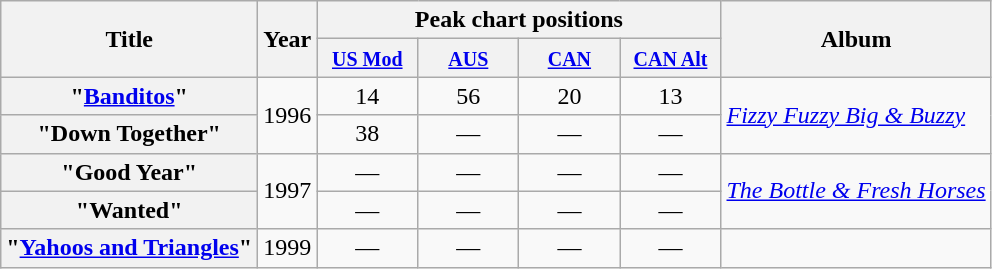<table class="wikitable plainrowheaders">
<tr>
<th scope="col" rowspan="2">Title</th>
<th scope="col" rowspan="2">Year</th>
<th scope="col" colspan="4">Peak chart positions</th>
<th scope="col" rowspan="2">Album</th>
</tr>
<tr>
<th width="60"><small><a href='#'>US Mod</a></small><br></th>
<th width="60"><small><a href='#'>AUS</a></small><br></th>
<th width="60"><small><a href='#'>CAN</a></small><br></th>
<th width="60"><small><a href='#'>CAN Alt</a></small><br></th>
</tr>
<tr>
<th scope="row">"<a href='#'>Banditos</a>"</th>
<td rowspan="2">1996</td>
<td style="text-align:center;">14</td>
<td style="text-align:center;">56</td>
<td style="text-align:center;">20</td>
<td style="text-align:center;">13</td>
<td rowspan="2"><em><a href='#'>Fizzy Fuzzy Big & Buzzy</a></em></td>
</tr>
<tr>
<th scope="row">"Down Together"</th>
<td style="text-align:center;">38</td>
<td style="text-align:center;">—</td>
<td style="text-align:center;">—</td>
<td style="text-align:center;">—</td>
</tr>
<tr>
<th scope="row">"Good Year"</th>
<td rowspan="2">1997</td>
<td style="text-align:center;">—</td>
<td style="text-align:center;">—</td>
<td style="text-align:center;">—</td>
<td style="text-align:center;">—</td>
<td rowspan="2"><em><a href='#'>The Bottle & Fresh Horses</a></em></td>
</tr>
<tr>
<th scope="row">"Wanted"</th>
<td style="text-align:center;">—</td>
<td style="text-align:center;">—</td>
<td style="text-align:center;">—</td>
<td style="text-align:center;">—</td>
</tr>
<tr>
<th scope="row">"<a href='#'>Yahoos and Triangles</a>"</th>
<td style="text-align:center;">1999</td>
<td style="text-align:center;">—</td>
<td style="text-align:center;">—</td>
<td style="text-align:center;">—</td>
<td style="text-align:center;">—</td>
<td></td>
</tr>
</table>
